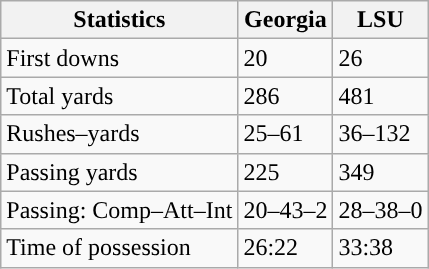<table class="wikitable" style="float: left;">
<tr>
<th>Statistics</th>
<th>Georgia</th>
<th>LSU</th>
</tr>
<tr>
<td>First downs</td>
<td>20</td>
<td>26</td>
</tr>
<tr>
<td>Total yards</td>
<td>286</td>
<td>481</td>
</tr>
<tr>
<td>Rushes–yards</td>
<td>25–61</td>
<td>36–132</td>
</tr>
<tr>
<td>Passing yards</td>
<td>225</td>
<td>349</td>
</tr>
<tr>
<td>Passing: Comp–Att–Int</td>
<td>20–43–2</td>
<td>28–38–0</td>
</tr>
<tr>
<td>Time of possession</td>
<td>26:22</td>
<td>33:38</td>
</tr>
</table>
